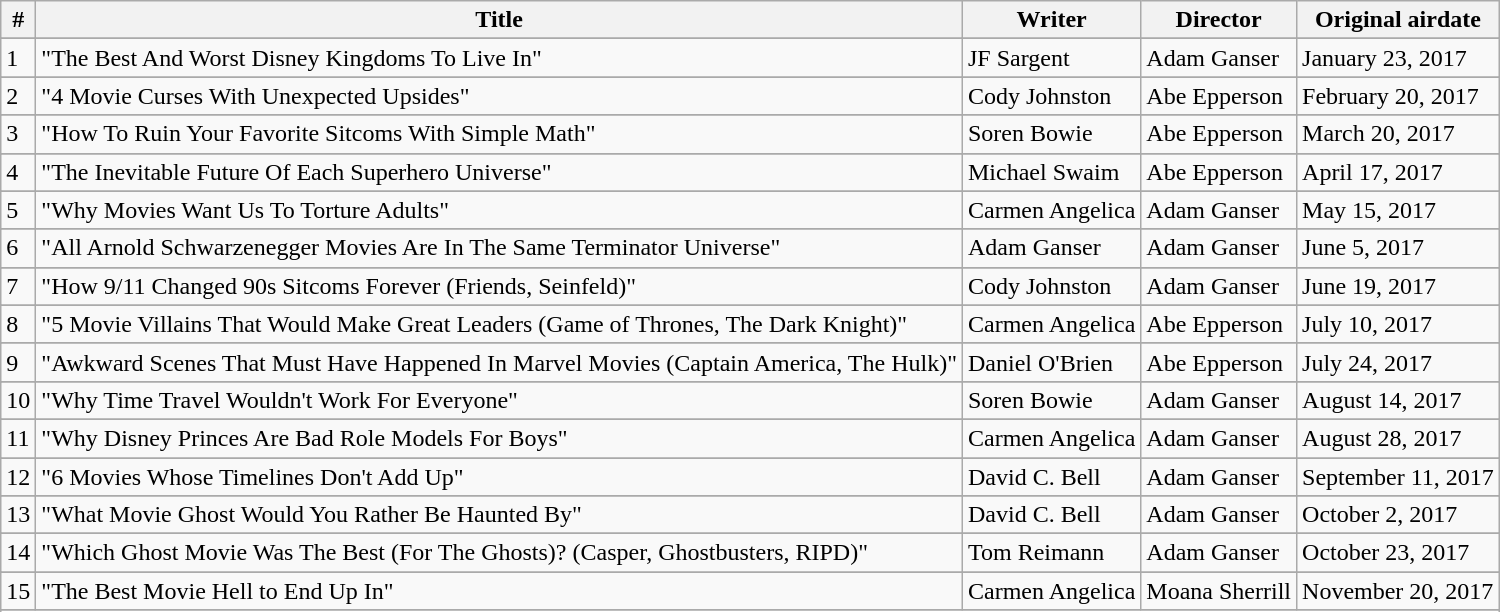<table class="wikitable">
<tr>
<th>#</th>
<th>Title</th>
<th>Writer</th>
<th>Director</th>
<th>Original airdate</th>
</tr>
<tr>
</tr>
<tr>
<td>1</td>
<td>"The Best And Worst Disney Kingdoms To Live In"</td>
<td>JF Sargent</td>
<td>Adam Ganser</td>
<td>January 23, 2017</td>
</tr>
<tr>
</tr>
<tr>
<td>2</td>
<td>"4 Movie Curses With Unexpected Upsides"</td>
<td>Cody Johnston</td>
<td>Abe Epperson</td>
<td>February 20, 2017</td>
</tr>
<tr>
</tr>
<tr>
<td>3</td>
<td>"How To Ruin Your Favorite Sitcoms With Simple Math"</td>
<td>Soren Bowie</td>
<td>Abe Epperson</td>
<td>March 20, 2017</td>
</tr>
<tr>
</tr>
<tr>
<td>4</td>
<td>"The Inevitable Future Of Each Superhero Universe"</td>
<td>Michael Swaim</td>
<td>Abe Epperson</td>
<td>April 17, 2017</td>
</tr>
<tr>
</tr>
<tr>
<td>5</td>
<td>"Why Movies Want Us To Torture Adults"</td>
<td>Carmen Angelica</td>
<td>Adam Ganser</td>
<td>May 15, 2017</td>
</tr>
<tr>
</tr>
<tr>
<td>6</td>
<td>"All Arnold Schwarzenegger Movies Are In The Same Terminator Universe"</td>
<td>Adam Ganser</td>
<td>Adam Ganser</td>
<td>June 5, 2017</td>
</tr>
<tr>
</tr>
<tr>
<td>7</td>
<td>"How 9/11 Changed 90s Sitcoms Forever (Friends, Seinfeld)"</td>
<td>Cody Johnston</td>
<td>Adam Ganser</td>
<td>June 19, 2017</td>
</tr>
<tr>
</tr>
<tr>
<td>8</td>
<td>"5 Movie Villains That Would Make Great Leaders (Game of Thrones, The Dark Knight)"</td>
<td>Carmen Angelica</td>
<td>Abe Epperson</td>
<td>July 10, 2017</td>
</tr>
<tr>
</tr>
<tr>
<td>9</td>
<td>"Awkward Scenes That Must Have Happened In Marvel Movies (Captain America, The Hulk)"</td>
<td>Daniel O'Brien</td>
<td>Abe Epperson</td>
<td>July 24, 2017</td>
</tr>
<tr>
</tr>
<tr>
<td>10</td>
<td>"Why Time Travel Wouldn't Work For Everyone"</td>
<td>Soren Bowie</td>
<td>Adam Ganser</td>
<td>August 14, 2017</td>
</tr>
<tr>
</tr>
<tr>
<td>11</td>
<td>"Why Disney Princes Are Bad Role Models For Boys"</td>
<td>Carmen Angelica</td>
<td>Adam Ganser</td>
<td>August 28, 2017</td>
</tr>
<tr>
</tr>
<tr>
<td>12</td>
<td>"6 Movies Whose Timelines Don't Add Up"</td>
<td>David C. Bell</td>
<td>Adam Ganser</td>
<td>September 11, 2017</td>
</tr>
<tr>
</tr>
<tr>
<td>13</td>
<td>"What Movie Ghost Would You Rather Be Haunted By"</td>
<td>David C. Bell</td>
<td>Adam Ganser</td>
<td>October 2, 2017</td>
</tr>
<tr>
</tr>
<tr>
<td>14</td>
<td>"Which Ghost Movie Was The Best (For The Ghosts)? (Casper, Ghostbusters, RIPD)"</td>
<td>Tom Reimann</td>
<td>Adam Ganser</td>
<td>October 23, 2017</td>
</tr>
<tr>
</tr>
<tr>
<td>15</td>
<td>"The Best Movie Hell to End Up In"</td>
<td>Carmen Angelica</td>
<td>Moana Sherrill</td>
<td>November 20, 2017</td>
</tr>
<tr>
</tr>
<tr>
</tr>
</table>
